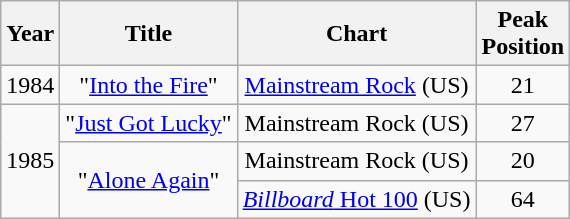<table class="wikitable">
<tr>
<th>Year</th>
<th>Title</th>
<th>Chart</th>
<th>Peak<br>Position</th>
</tr>
<tr>
<td align="center">1984</td>
<td align="center">"<a href='#'>Into the Fire</a>"</td>
<td align="center"><a href='#'>Mainstream Rock</a> (US)</td>
<td style="text-align:center;">21</td>
</tr>
<tr>
<td align="center" rowspan="3">1985</td>
<td align="center">"<a href='#'>Just Got Lucky</a>"</td>
<td align="center">Mainstream Rock (US)</td>
<td style="text-align:center;">27</td>
</tr>
<tr>
<td align="center" rowspan="2">"<a href='#'>Alone Again</a>"</td>
<td align="center">Mainstream Rock (US)</td>
<td style="text-align:center;">20</td>
</tr>
<tr>
<td align="center"><a href='#'><em>Billboard</em> Hot 100</a> (US)</td>
<td style="text-align:center;">64</td>
</tr>
</table>
